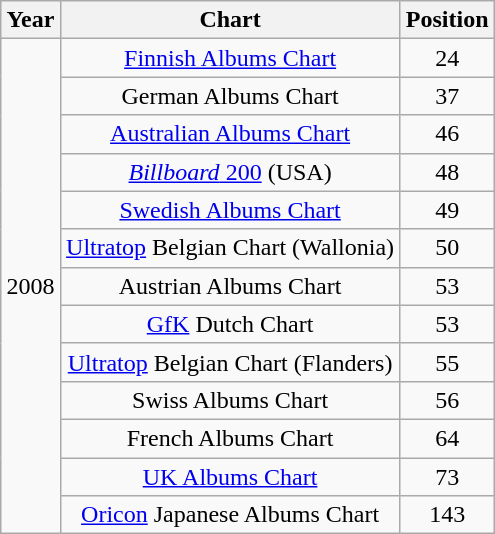<table class="wikitable" width="330px">
<tr>
<th align="center">Year</th>
<th align="center">Chart</th>
<th align="center">Position</th>
</tr>
<tr>
<td align="center"; rowspan="13">2008</td>
<td align="center"><a href='#'>Finnish Albums Chart</a></td>
<td align="center">24</td>
</tr>
<tr>
<td align="center">German Albums Chart</td>
<td align="center">37</td>
</tr>
<tr>
<td align="center"><a href='#'>Australian Albums Chart</a></td>
<td align="center">46</td>
</tr>
<tr>
<td align="center"><a href='#'><em>Billboard</em> 200</a> (USA)</td>
<td align="center">48</td>
</tr>
<tr>
<td align="center"><a href='#'>Swedish Albums Chart</a></td>
<td align="center">49</td>
</tr>
<tr>
<td align="center"><a href='#'>Ultratop</a> Belgian Chart (Wallonia)</td>
<td align="center">50</td>
</tr>
<tr>
<td align="center">Austrian Albums Chart</td>
<td align="center">53</td>
</tr>
<tr>
<td align="center"><a href='#'>GfK</a> Dutch Chart</td>
<td align="center">53</td>
</tr>
<tr>
<td align="center"><a href='#'>Ultratop</a> Belgian Chart (Flanders)</td>
<td align="center">55</td>
</tr>
<tr>
<td align="center">Swiss Albums Chart</td>
<td align="center">56</td>
</tr>
<tr>
<td align="center">French Albums Chart</td>
<td align="center">64</td>
</tr>
<tr>
<td align="center"><a href='#'>UK Albums Chart</a></td>
<td align="center">73</td>
</tr>
<tr>
<td align="center"><a href='#'>Oricon</a> Japanese Albums Chart</td>
<td align="center">143</td>
</tr>
</table>
